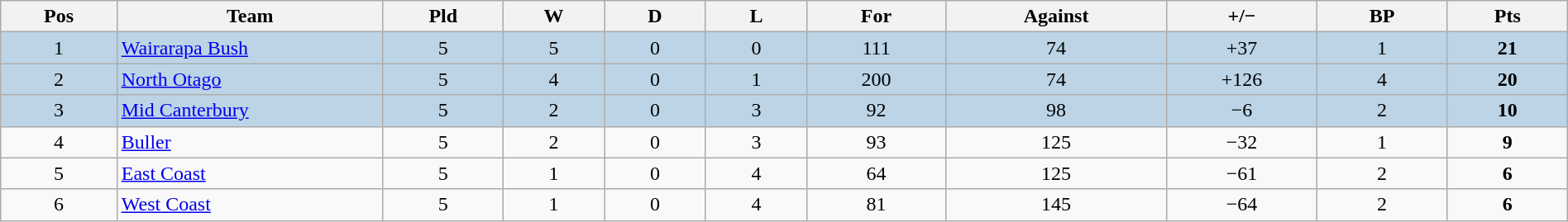<table class="wikitable" style="text-align:center;width:100%">
<tr>
<th style="width:20px" abbr="Position">Pos</th>
<th style="width:17%">Team</th>
<th style="width:25px" abbr="Played">Pld</th>
<th style="width:20px" abbr="Won">W</th>
<th style="width:20px" abbr="Drawn">D</th>
<th style="width:20px" abbr="Lost">L</th>
<th style="width:30px" abbr="Points for">For</th>
<th style="width:30px" abbr="Points against">Against</th>
<th style="width:30px" abbr="Points difference">+/−</th>
<th style="width:28px" abbr="Bonus Points">BP</th>
<th style="width:25px" abbr="Points">Pts</th>
</tr>
<tr style="background:#bcd4e6">
<td>1</td>
<td align="left"><a href='#'>Wairarapa Bush</a></td>
<td>5</td>
<td>5</td>
<td>0</td>
<td>0</td>
<td>111</td>
<td>74</td>
<td>+37</td>
<td>1</td>
<td><strong>21</strong></td>
</tr>
<tr style="background:#bcd4e6">
<td>2</td>
<td align="left"><a href='#'>North Otago</a></td>
<td>5</td>
<td>4</td>
<td>0</td>
<td>1</td>
<td>200</td>
<td>74</td>
<td>+126</td>
<td>4</td>
<td><strong>20</strong></td>
</tr>
<tr style="background:#bcd4e6">
<td>3</td>
<td align="left"><a href='#'>Mid Canterbury</a></td>
<td>5</td>
<td>2</td>
<td>0</td>
<td>3</td>
<td>92</td>
<td>98</td>
<td>−6</td>
<td>2</td>
<td><strong>10</strong></td>
</tr>
<tr>
<td>4</td>
<td align="left"><a href='#'>Buller</a></td>
<td>5</td>
<td>2</td>
<td>0</td>
<td>3</td>
<td>93</td>
<td>125</td>
<td>−32</td>
<td>1</td>
<td><strong>9</strong></td>
</tr>
<tr>
<td>5</td>
<td align="left"><a href='#'>East Coast</a></td>
<td>5</td>
<td>1</td>
<td>0</td>
<td>4</td>
<td>64</td>
<td>125</td>
<td>−61</td>
<td>2</td>
<td><strong>6</strong></td>
</tr>
<tr>
<td>6</td>
<td align="left"><a href='#'>West Coast</a></td>
<td>5</td>
<td>1</td>
<td>0</td>
<td>4</td>
<td>81</td>
<td>145</td>
<td>−64</td>
<td>2</td>
<td><strong>6</strong></td>
</tr>
</table>
